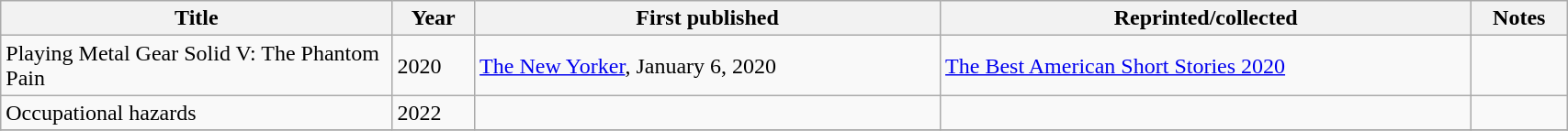<table class='wikitable sortable' width='90%'>
<tr>
<th width=25%>Title</th>
<th>Year</th>
<th>First published</th>
<th>Reprinted/collected</th>
<th>Notes</th>
</tr>
<tr>
<td>Playing Metal Gear Solid V: The Phantom Pain</td>
<td>2020</td>
<td><a href='#'>The New Yorker</a>, January 6, 2020</td>
<td><a href='#'>The Best American Short Stories 2020</a></td>
<td></td>
</tr>
<tr>
<td>Occupational hazards</td>
<td>2022</td>
<td></td>
<td></td>
<td></td>
</tr>
<tr>
</tr>
</table>
